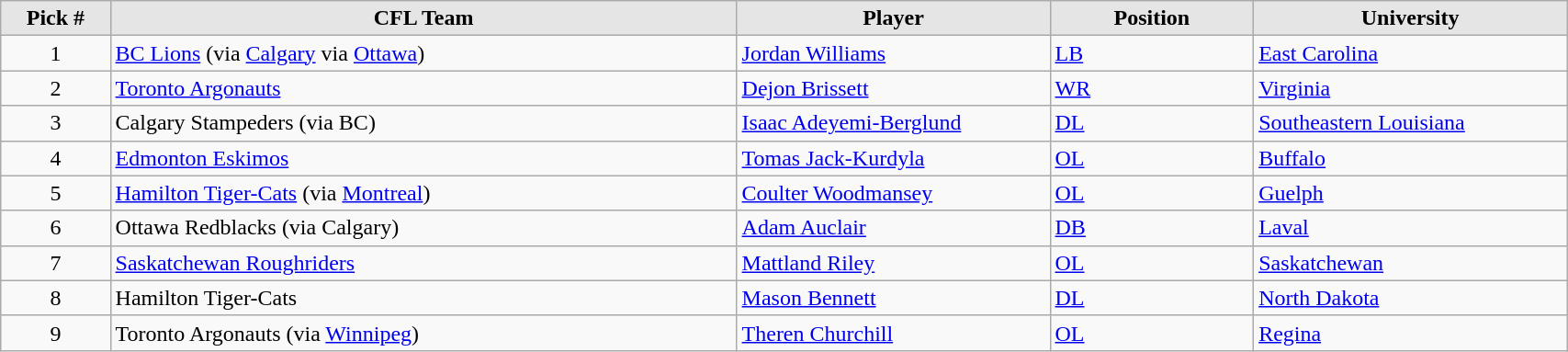<table class="wikitable" style="width: 90%">
<tr>
<th style="background:#E5E5E5;" width=7%>Pick #</th>
<th width=40% style="background:#E5E5E5;">CFL Team</th>
<th width=20% style="background:#E5E5E5;">Player</th>
<th width=13% style="background:#E5E5E5;">Position</th>
<th width=20% style="background:#E5E5E5;">University</th>
</tr>
<tr>
<td align=center>1</td>
<td><a href='#'>BC Lions</a> (via <a href='#'>Calgary</a> via <a href='#'>Ottawa</a>)</td>
<td><a href='#'>Jordan Williams</a></td>
<td><a href='#'>LB</a></td>
<td><a href='#'>East Carolina</a></td>
</tr>
<tr>
<td align=center>2</td>
<td><a href='#'>Toronto Argonauts</a></td>
<td><a href='#'>Dejon Brissett</a></td>
<td><a href='#'>WR</a></td>
<td><a href='#'>Virginia</a></td>
</tr>
<tr>
<td align=center>3</td>
<td>Calgary Stampeders (via BC)</td>
<td><a href='#'>Isaac Adeyemi-Berglund</a></td>
<td><a href='#'>DL</a></td>
<td><a href='#'>Southeastern Louisiana</a></td>
</tr>
<tr>
<td align=center>4</td>
<td><a href='#'>Edmonton Eskimos</a></td>
<td><a href='#'>Tomas Jack-Kurdyla</a></td>
<td><a href='#'>OL</a></td>
<td><a href='#'>Buffalo</a></td>
</tr>
<tr>
<td align=center>5</td>
<td><a href='#'>Hamilton Tiger-Cats</a> (via <a href='#'>Montreal</a>)</td>
<td><a href='#'>Coulter Woodmansey</a></td>
<td><a href='#'>OL</a></td>
<td><a href='#'>Guelph</a></td>
</tr>
<tr>
<td align=center>6</td>
<td>Ottawa Redblacks (via Calgary)</td>
<td><a href='#'>Adam Auclair</a></td>
<td><a href='#'>DB</a></td>
<td><a href='#'>Laval</a></td>
</tr>
<tr>
<td align=center>7</td>
<td><a href='#'>Saskatchewan Roughriders</a></td>
<td><a href='#'>Mattland Riley</a></td>
<td><a href='#'>OL</a></td>
<td><a href='#'>Saskatchewan</a></td>
</tr>
<tr>
<td align=center>8</td>
<td>Hamilton Tiger-Cats</td>
<td><a href='#'>Mason Bennett</a></td>
<td><a href='#'>DL</a></td>
<td><a href='#'>North Dakota</a></td>
</tr>
<tr>
<td align=center>9</td>
<td>Toronto Argonauts (via <a href='#'>Winnipeg</a>)</td>
<td><a href='#'>Theren Churchill</a></td>
<td><a href='#'>OL</a></td>
<td><a href='#'>Regina</a></td>
</tr>
</table>
